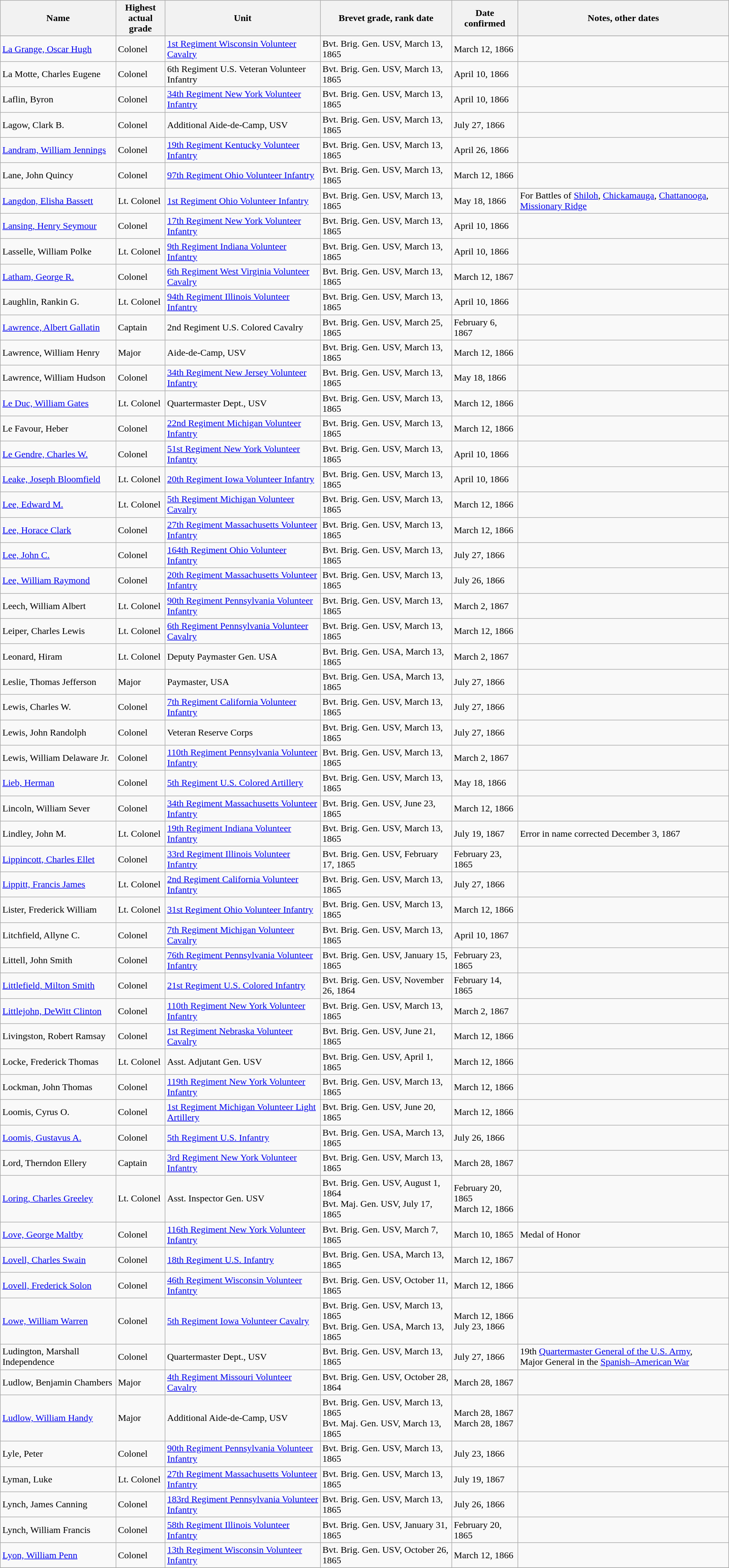<table class="wikitable sortable">
<tr>
<th class="unsortable">Name</th>
<th>Highest<br>actual grade</th>
<th>Unit</th>
<th>Brevet grade, rank date</th>
<th>Date confirmed</th>
<th class="unsortable">Notes, other dates</th>
</tr>
<tr>
</tr>
<tr>
<td><a href='#'>La Grange, Oscar Hugh</a></td>
<td>Colonel</td>
<td><a href='#'>1st Regiment Wisconsin Volunteer Cavalry</a></td>
<td>Bvt. Brig. Gen. USV, March 13, 1865</td>
<td>March 12, 1866</td>
<td></td>
</tr>
<tr>
<td>La Motte, Charles Eugene</td>
<td>Colonel</td>
<td>6th Regiment U.S. Veteran Volunteer Infantry</td>
<td>Bvt. Brig. Gen. USV, March 13, 1865</td>
<td>April 10, 1866</td>
<td></td>
</tr>
<tr>
<td>Laflin, Byron</td>
<td>Colonel</td>
<td><a href='#'>34th Regiment New York Volunteer Infantry</a></td>
<td>Bvt. Brig. Gen. USV, March 13, 1865</td>
<td>April 10, 1866</td>
<td></td>
</tr>
<tr>
<td>Lagow, Clark B.</td>
<td>Colonel</td>
<td>Additional Aide-de-Camp, USV</td>
<td>Bvt. Brig. Gen. USV, March 13, 1865</td>
<td>July 27, 1866</td>
<td></td>
</tr>
<tr>
<td><a href='#'>Landram, William Jennings</a></td>
<td>Colonel</td>
<td><a href='#'>19th Regiment Kentucky Volunteer Infantry</a></td>
<td>Bvt. Brig. Gen. USV, March 13, 1865</td>
<td>April 26, 1866</td>
<td></td>
</tr>
<tr>
<td>Lane, John Quincy</td>
<td>Colonel</td>
<td><a href='#'>97th Regiment Ohio Volunteer Infantry</a></td>
<td>Bvt. Brig. Gen. USV, March 13, 1865</td>
<td>March 12, 1866</td>
<td></td>
</tr>
<tr>
<td><a href='#'>Langdon, Elisha Bassett</a></td>
<td>Lt. Colonel</td>
<td><a href='#'>1st Regiment Ohio Volunteer Infantry</a></td>
<td>Bvt. Brig. Gen. USV, March 13, 1865</td>
<td>May 18, 1866</td>
<td>For Battles of <a href='#'>Shiloh</a>, <a href='#'>Chickamauga</a>, <a href='#'>Chattanooga</a>, <a href='#'>Missionary Ridge</a></td>
</tr>
<tr>
<td><a href='#'>Lansing, Henry Seymour</a></td>
<td>Colonel</td>
<td><a href='#'>17th Regiment New York Volunteer Infantry</a></td>
<td>Bvt. Brig. Gen. USV, March 13, 1865</td>
<td>April 10, 1866</td>
<td></td>
</tr>
<tr>
<td>Lasselle, William Polke</td>
<td>Lt. Colonel</td>
<td><a href='#'>9th Regiment Indiana Volunteer Infantry</a></td>
<td>Bvt. Brig. Gen. USV, March 13, 1865</td>
<td>April 10, 1866</td>
<td></td>
</tr>
<tr>
<td><a href='#'>Latham, George R.</a></td>
<td>Colonel</td>
<td><a href='#'>6th Regiment West Virginia Volunteer Cavalry</a></td>
<td>Bvt. Brig. Gen. USV, March 13, 1865</td>
<td>March 12, 1867</td>
<td></td>
</tr>
<tr>
<td>Laughlin, Rankin G.</td>
<td>Lt. Colonel</td>
<td><a href='#'>94th Regiment Illinois Volunteer Infantry</a></td>
<td>Bvt. Brig. Gen. USV, March 13, 1865</td>
<td>April 10, 1866</td>
<td></td>
</tr>
<tr>
<td><a href='#'>Lawrence, Albert Gallatin</a></td>
<td>Captain</td>
<td>2nd Regiment U.S. Colored Cavalry</td>
<td>Bvt. Brig. Gen. USV, March 25, 1865</td>
<td>February 6, 1867</td>
<td></td>
</tr>
<tr>
<td>Lawrence, William Henry</td>
<td>Major</td>
<td>Aide-de-Camp, USV</td>
<td>Bvt. Brig. Gen. USV, March 13, 1865</td>
<td>March 12, 1866</td>
<td></td>
</tr>
<tr>
<td>Lawrence, William Hudson</td>
<td>Colonel</td>
<td><a href='#'>34th Regiment New Jersey Volunteer Infantry</a></td>
<td>Bvt. Brig. Gen. USV, March 13, 1865</td>
<td>May 18, 1866</td>
<td></td>
</tr>
<tr>
<td><a href='#'>Le Duc, William Gates</a></td>
<td>Lt. Colonel</td>
<td>Quartermaster Dept., USV</td>
<td>Bvt. Brig. Gen. USV, March 13, 1865</td>
<td>March 12, 1866</td>
<td></td>
</tr>
<tr>
<td>Le Favour, Heber</td>
<td>Colonel</td>
<td><a href='#'>22nd Regiment Michigan Volunteer Infantry</a></td>
<td>Bvt. Brig. Gen. USV, March 13, 1865</td>
<td>March 12, 1866</td>
<td></td>
</tr>
<tr>
<td><a href='#'>Le Gendre, Charles W.</a></td>
<td>Colonel</td>
<td><a href='#'>51st Regiment New York Volunteer Infantry</a></td>
<td>Bvt. Brig. Gen. USV, March 13, 1865</td>
<td>April 10, 1866</td>
<td></td>
</tr>
<tr>
<td><a href='#'>Leake, Joseph Bloomfield</a></td>
<td>Lt. Colonel</td>
<td><a href='#'>20th Regiment Iowa Volunteer Infantry</a></td>
<td>Bvt. Brig. Gen. USV, March 13, 1865</td>
<td>April 10, 1866</td>
<td></td>
</tr>
<tr>
<td><a href='#'>Lee, Edward M.</a></td>
<td>Lt. Colonel</td>
<td><a href='#'>5th Regiment Michigan Volunteer Cavalry</a></td>
<td>Bvt. Brig. Gen. USV, March 13, 1865</td>
<td>March 12, 1866</td>
<td></td>
</tr>
<tr>
<td><a href='#'>Lee, Horace Clark</a></td>
<td>Colonel</td>
<td><a href='#'>27th Regiment Massachusetts Volunteer Infantry</a></td>
<td>Bvt. Brig. Gen. USV, March 13, 1865</td>
<td>March 12, 1866</td>
<td></td>
</tr>
<tr>
<td><a href='#'>Lee, John C.</a></td>
<td>Colonel</td>
<td><a href='#'>164th Regiment Ohio Volunteer Infantry</a></td>
<td>Bvt. Brig. Gen. USV, March 13, 1865</td>
<td>July 27, 1866</td>
<td></td>
</tr>
<tr>
<td><a href='#'>Lee, William Raymond</a></td>
<td>Colonel</td>
<td><a href='#'>20th Regiment Massachusetts Volunteer Infantry</a></td>
<td>Bvt. Brig. Gen. USV, March 13, 1865</td>
<td>July 26, 1866</td>
<td></td>
</tr>
<tr>
<td>Leech, William Albert</td>
<td>Lt. Colonel</td>
<td><a href='#'>90th Regiment Pennsylvania Volunteer Infantry</a></td>
<td>Bvt. Brig. Gen. USV, March 13, 1865</td>
<td>March 2, 1867</td>
<td></td>
</tr>
<tr>
<td>Leiper, Charles Lewis</td>
<td>Lt. Colonel</td>
<td><a href='#'>6th Regiment Pennsylvania Volunteer Cavalry</a></td>
<td>Bvt. Brig. Gen. USV, March 13, 1865</td>
<td>March 12, 1866</td>
<td></td>
</tr>
<tr>
<td>Leonard, Hiram</td>
<td>Lt. Colonel</td>
<td>Deputy Paymaster Gen. USA</td>
<td>Bvt. Brig. Gen. USA, March 13, 1865</td>
<td>March 2, 1867</td>
<td></td>
</tr>
<tr>
<td>Leslie, Thomas Jefferson</td>
<td>Major</td>
<td>Paymaster, USA</td>
<td>Bvt. Brig. Gen. USA, March 13, 1865</td>
<td>July 27, 1866</td>
<td></td>
</tr>
<tr>
<td>Lewis, Charles W.</td>
<td>Colonel</td>
<td><a href='#'>7th Regiment California Volunteer Infantry</a></td>
<td>Bvt. Brig. Gen. USV, March 13, 1865</td>
<td>July 27, 1866</td>
<td></td>
</tr>
<tr>
<td>Lewis, John Randolph</td>
<td>Colonel</td>
<td>Veteran Reserve Corps</td>
<td>Bvt. Brig. Gen. USV, March 13, 1865</td>
<td>July 27, 1866</td>
<td></td>
</tr>
<tr>
<td>Lewis, William Delaware Jr.</td>
<td>Colonel</td>
<td><a href='#'>110th Regiment Pennsylvania Volunteer Infantry</a></td>
<td>Bvt. Brig. Gen. USV, March 13, 1865</td>
<td>March 2, 1867</td>
<td></td>
</tr>
<tr>
<td><a href='#'>Lieb, Herman</a></td>
<td>Colonel</td>
<td><a href='#'>5th Regiment U.S. Colored Artillery</a></td>
<td>Bvt. Brig. Gen. USV, March 13, 1865</td>
<td>May 18, 1866</td>
<td></td>
</tr>
<tr>
<td>Lincoln, William Sever</td>
<td>Colonel</td>
<td><a href='#'>34th Regiment Massachusetts Volunteer Infantry</a></td>
<td>Bvt. Brig. Gen. USV, June 23, 1865</td>
<td>March 12, 1866</td>
<td></td>
</tr>
<tr>
<td>Lindley, John M.</td>
<td>Lt. Colonel</td>
<td><a href='#'>19th Regiment Indiana Volunteer Infantry</a></td>
<td>Bvt. Brig. Gen. USV, March 13, 1865</td>
<td>July 19, 1867</td>
<td>Error in name corrected December 3, 1867</td>
</tr>
<tr>
<td><a href='#'>Lippincott, Charles Ellet</a></td>
<td>Colonel</td>
<td><a href='#'>33rd Regiment Illinois Volunteer Infantry</a></td>
<td>Bvt. Brig. Gen. USV, February 17, 1865</td>
<td>February 23, 1865</td>
<td></td>
</tr>
<tr>
<td><a href='#'>Lippitt, Francis James</a></td>
<td>Lt. Colonel</td>
<td><a href='#'>2nd Regiment California Volunteer Infantry</a></td>
<td>Bvt. Brig. Gen. USV, March 13, 1865</td>
<td>July 27, 1866</td>
<td></td>
</tr>
<tr>
<td>Lister, Frederick William</td>
<td>Lt. Colonel</td>
<td><a href='#'>31st Regiment Ohio Volunteer Infantry</a></td>
<td>Bvt. Brig. Gen. USV, March 13, 1865</td>
<td>March 12, 1866</td>
<td></td>
</tr>
<tr>
<td>Litchfield, Allyne C.</td>
<td>Colonel</td>
<td><a href='#'>7th Regiment Michigan Volunteer Cavalry</a></td>
<td>Bvt. Brig. Gen. USV, March 13, 1865</td>
<td>April 10, 1867</td>
<td></td>
</tr>
<tr>
<td>Littell, John Smith</td>
<td>Colonel</td>
<td><a href='#'>76th Regiment Pennsylvania Volunteer Infantry</a></td>
<td>Bvt. Brig. Gen. USV, January 15, 1865</td>
<td>February 23, 1865</td>
<td></td>
</tr>
<tr>
<td><a href='#'>Littlefield, Milton Smith</a></td>
<td>Colonel</td>
<td><a href='#'>21st Regiment U.S. Colored Infantry</a></td>
<td>Bvt. Brig. Gen. USV, November 26, 1864</td>
<td>February 14, 1865</td>
<td></td>
</tr>
<tr>
<td><a href='#'>Littlejohn, DeWitt Clinton</a></td>
<td>Colonel</td>
<td><a href='#'>110th Regiment New York Volunteer Infantry</a></td>
<td>Bvt. Brig. Gen. USV, March 13, 1865</td>
<td>March 2, 1867</td>
<td></td>
</tr>
<tr>
<td>Livingston, Robert Ramsay</td>
<td>Colonel</td>
<td><a href='#'>1st Regiment Nebraska Volunteer Cavalry</a></td>
<td>Bvt. Brig. Gen. USV, June 21, 1865</td>
<td>March 12, 1866</td>
<td></td>
</tr>
<tr>
<td>Locke, Frederick Thomas</td>
<td>Lt. Colonel</td>
<td>Asst. Adjutant Gen. USV</td>
<td>Bvt. Brig. Gen. USV, April 1, 1865</td>
<td>March 12, 1866</td>
<td></td>
</tr>
<tr>
<td>Lockman, John Thomas</td>
<td>Colonel</td>
<td><a href='#'>119th Regiment New York Volunteer Infantry</a></td>
<td>Bvt. Brig. Gen. USV, March 13, 1865</td>
<td>March 12, 1866</td>
<td></td>
</tr>
<tr>
<td>Loomis, Cyrus O.</td>
<td>Colonel</td>
<td><a href='#'>1st Regiment Michigan Volunteer Light Artillery</a></td>
<td>Bvt. Brig. Gen. USV, June 20, 1865</td>
<td>March 12, 1866</td>
<td></td>
</tr>
<tr>
<td><a href='#'>Loomis, Gustavus A.</a></td>
<td>Colonel</td>
<td><a href='#'>5th Regiment U.S. Infantry</a></td>
<td>Bvt. Brig. Gen. USA, March 13, 1865</td>
<td>July 26, 1866</td>
<td></td>
</tr>
<tr>
<td>Lord, Therndon Ellery</td>
<td>Captain</td>
<td><a href='#'>3rd Regiment New York Volunteer Infantry</a></td>
<td>Bvt. Brig. Gen. USV, March 13, 1865</td>
<td>March 28, 1867</td>
<td></td>
</tr>
<tr>
<td><a href='#'>Loring, Charles Greeley</a></td>
<td>Lt. Colonel</td>
<td>Asst. Inspector Gen. USV</td>
<td>Bvt. Brig. Gen. USV, August 1, 1864<br>Bvt. Maj. Gen. USV, July 17, 1865</td>
<td>February 20, 1865<br>March 12, 1866</td>
<td></td>
</tr>
<tr>
<td><a href='#'>Love, George Maltby</a></td>
<td>Colonel</td>
<td><a href='#'>116th Regiment New York Volunteer Infantry</a></td>
<td>Bvt. Brig. Gen. USV, March 7, 1865</td>
<td>March 10, 1865</td>
<td>Medal of Honor</td>
</tr>
<tr>
<td><a href='#'>Lovell, Charles Swain</a></td>
<td>Colonel</td>
<td><a href='#'>18th Regiment U.S. Infantry</a></td>
<td>Bvt. Brig. Gen. USA, March 13, 1865</td>
<td>March 12, 1867</td>
<td></td>
</tr>
<tr>
<td><a href='#'>Lovell, Frederick Solon</a></td>
<td>Colonel</td>
<td><a href='#'>46th Regiment Wisconsin Volunteer Infantry</a></td>
<td>Bvt. Brig. Gen. USV, October 11, 1865</td>
<td>March 12, 1866</td>
<td></td>
</tr>
<tr>
<td><a href='#'>Lowe, William Warren</a></td>
<td>Colonel</td>
<td><a href='#'>5th Regiment Iowa Volunteer Cavalry</a></td>
<td>Bvt. Brig. Gen. USV, March 13, 1865<br>Bvt. Brig. Gen. USA, March 13, 1865</td>
<td>March 12, 1866<br>July 23, 1866</td>
<td></td>
</tr>
<tr>
<td>Ludington, Marshall Independence</td>
<td>Colonel</td>
<td>Quartermaster Dept., USV</td>
<td>Bvt. Brig. Gen. USV, March 13, 1865</td>
<td>July 27, 1866</td>
<td>19th <a href='#'>Quartermaster General of the U.S. Army</a>,<br>Major General in the <a href='#'>Spanish–American War</a></td>
</tr>
<tr>
<td>Ludlow, Benjamin Chambers</td>
<td>Major</td>
<td><a href='#'>4th Regiment Missouri Volunteer Cavalry</a></td>
<td>Bvt. Brig. Gen. USV, October 28, 1864</td>
<td>March 28, 1867</td>
<td></td>
</tr>
<tr>
<td><a href='#'>Ludlow, William Handy</a></td>
<td>Major</td>
<td>Additional Aide-de-Camp, USV</td>
<td>Bvt. Brig. Gen. USV, March 13, 1865<br>Bvt. Maj. Gen. USV, March 13, 1865</td>
<td>March 28, 1867<br>March 28, 1867</td>
<td></td>
</tr>
<tr>
<td>Lyle, Peter</td>
<td>Colonel</td>
<td><a href='#'>90th Regiment Pennsylvania Volunteer Infantry</a></td>
<td>Bvt. Brig. Gen. USV, March 13, 1865</td>
<td>July 23, 1866</td>
<td></td>
</tr>
<tr>
<td>Lyman, Luke</td>
<td>Lt. Colonel</td>
<td><a href='#'>27th Regiment Massachusetts Volunteer Infantry</a></td>
<td>Bvt. Brig. Gen. USV, March 13, 1865</td>
<td>July 19, 1867</td>
<td></td>
</tr>
<tr>
<td>Lynch, James Canning</td>
<td>Colonel</td>
<td><a href='#'>183rd Regiment Pennsylvania Volunteer Infantry</a></td>
<td>Bvt. Brig. Gen. USV, March 13, 1865</td>
<td>July 26, 1866</td>
<td></td>
</tr>
<tr>
<td>Lynch, William Francis</td>
<td>Colonel</td>
<td><a href='#'>58th Regiment Illinois Volunteer Infantry</a></td>
<td>Bvt. Brig. Gen. USV, January 31, 1865</td>
<td>February 20, 1865</td>
<td></td>
</tr>
<tr>
<td><a href='#'>Lyon, William Penn</a></td>
<td>Colonel</td>
<td><a href='#'>13th Regiment Wisconsin Volunteer Infantry</a></td>
<td>Bvt. Brig. Gen. USV, October 26, 1865</td>
<td>March 12, 1866</td>
<td></td>
</tr>
<tr>
</tr>
</table>
